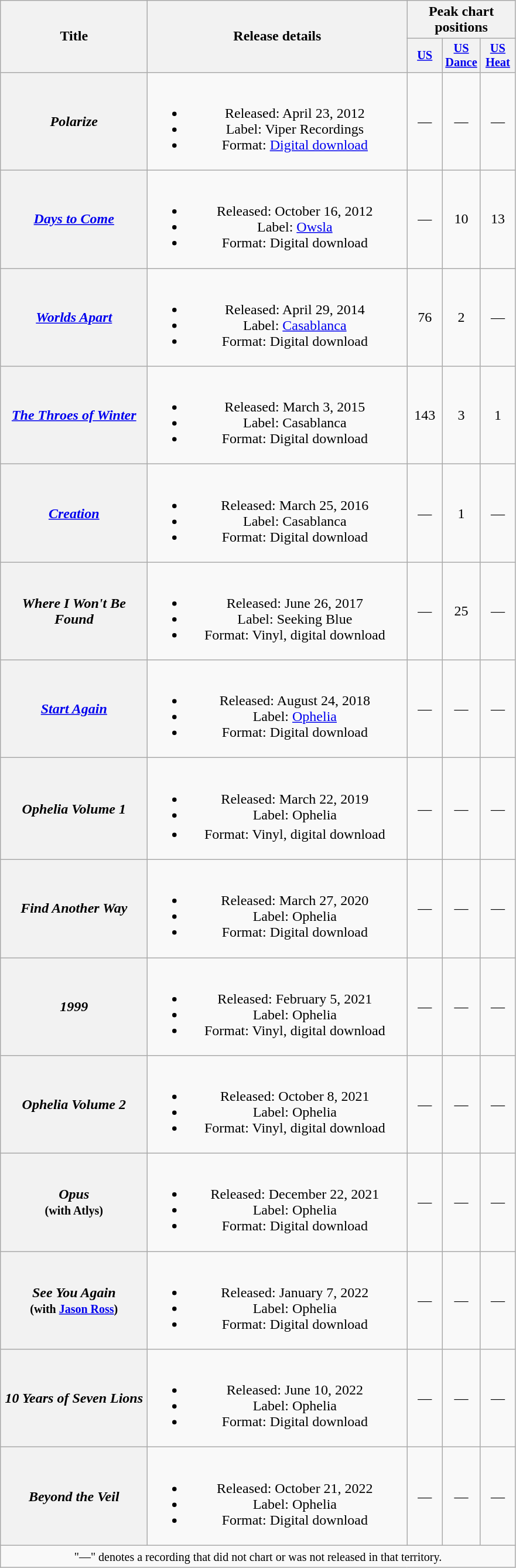<table class="wikitable plainrowheaders" style="text-align:center;">
<tr>
<th rowspan="2" scope="col" style="width:10em;">Title</th>
<th rowspan="2" scope="col" style="width:18em;">Release details</th>
<th colspan="3" scope="col">Peak chart positions</th>
</tr>
<tr>
<th style="width:2.5em;font-size:85%;"><a href='#'>US</a><br></th>
<th style="width:2.5em;font-size:85%;"><a href='#'>US Dance</a><br></th>
<th style="width:2.5em;font-size:85%;"><a href='#'>US Heat</a><br></th>
</tr>
<tr>
<th scope="row"><em>Polarize</em></th>
<td><br><ul><li>Released: April 23, 2012</li><li>Label: Viper Recordings</li><li>Format: <a href='#'>Digital download</a></li></ul></td>
<td>—</td>
<td>—</td>
<td>—</td>
</tr>
<tr>
<th scope="row"><em><a href='#'>Days to Come</a></em></th>
<td><br><ul><li>Released: October 16, 2012</li><li>Label: <a href='#'>Owsla</a></li><li>Format: Digital download</li></ul></td>
<td>—</td>
<td>10</td>
<td>13</td>
</tr>
<tr>
<th scope="row"><em><a href='#'>Worlds Apart</a></em></th>
<td><br><ul><li>Released: April 29, 2014</li><li>Label: <a href='#'>Casablanca</a></li><li>Format: Digital download</li></ul></td>
<td>76</td>
<td>2</td>
<td>—</td>
</tr>
<tr>
<th scope="row"><em><a href='#'>The Throes of Winter</a></em></th>
<td><br><ul><li>Released: March 3, 2015</li><li>Label: Casablanca</li><li>Format: Digital download</li></ul></td>
<td>143</td>
<td>3</td>
<td>1</td>
</tr>
<tr>
<th scope="row"><em><a href='#'>Creation</a></em></th>
<td><br><ul><li>Released: March 25, 2016</li><li>Label: Casablanca</li><li>Format: Digital download</li></ul></td>
<td>—</td>
<td>1</td>
<td>—</td>
</tr>
<tr>
<th scope="row"><em>Where I Won't Be Found</em></th>
<td><br><ul><li>Released: June 26, 2017</li><li>Label: Seeking Blue</li><li>Format: Vinyl, digital download</li></ul></td>
<td>—</td>
<td>25</td>
<td>—</td>
</tr>
<tr>
<th scope="row"><em><a href='#'>Start Again</a></em></th>
<td><br><ul><li>Released: August 24, 2018</li><li>Label: <a href='#'>Ophelia</a></li><li>Format: Digital download</li></ul></td>
<td>—</td>
<td>—</td>
<td>—</td>
</tr>
<tr>
<th scope="row"><em>Ophelia Volume 1</em></th>
<td><br><ul><li>Released: March 22, 2019</li><li>Label: Ophelia</li><li>Format: Vinyl, digital download<sup></sup></li></ul></td>
<td>—</td>
<td>—</td>
<td>—</td>
</tr>
<tr>
<th scope="row"><em>Find Another Way</em></th>
<td><br><ul><li>Released: March 27, 2020</li><li>Label: Ophelia</li><li>Format: Digital download</li></ul></td>
<td>—</td>
<td>—</td>
<td>—</td>
</tr>
<tr>
<th scope="row"><em>1999</em></th>
<td><br><ul><li>Released: February 5, 2021</li><li>Label: Ophelia</li><li>Format: Vinyl, digital download</li></ul></td>
<td>—</td>
<td>—</td>
<td>—</td>
</tr>
<tr>
<th scope="row"><em>Ophelia Volume 2</em></th>
<td><br><ul><li>Released: October 8, 2021</li><li>Label: Ophelia</li><li>Format: Vinyl, digital download</li></ul></td>
<td>—</td>
<td>—</td>
<td>—</td>
</tr>
<tr>
<th scope="row"><em>Opus</em><br><small>(with Atlys)</small></th>
<td><br><ul><li>Released: December 22, 2021</li><li>Label: Ophelia</li><li>Format: Digital download</li></ul></td>
<td>—</td>
<td>—</td>
<td>—</td>
</tr>
<tr>
<th scope="row"><em>See You Again</em><br><small>(with <a href='#'>Jason Ross</a>)</small></th>
<td><br><ul><li>Released: January 7, 2022</li><li>Label: Ophelia</li><li>Format: Digital download</li></ul></td>
<td>—</td>
<td>—</td>
<td>—</td>
</tr>
<tr>
<th scope="row"><em>10 Years of Seven Lions</em></th>
<td><br><ul><li>Released: June 10, 2022</li><li>Label: Ophelia</li><li>Format: Digital download</li></ul></td>
<td>—</td>
<td>—</td>
<td>—</td>
</tr>
<tr>
<th scope="row"><em>Beyond the Veil</em></th>
<td><br><ul><li>Released: October 21, 2022</li><li>Label: Ophelia</li><li>Format: Digital download</li></ul></td>
<td>—</td>
<td>—</td>
<td>—</td>
</tr>
<tr>
<td colspan="5"><small>"—" denotes a recording that did not chart or was not released in that territory.</small></td>
</tr>
</table>
